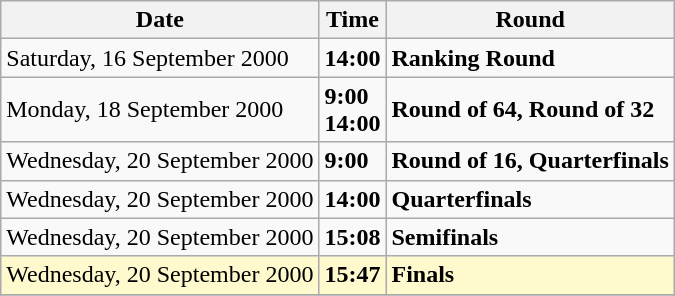<table class="wikitable">
<tr>
<th>Date</th>
<th>Time</th>
<th>Round</th>
</tr>
<tr>
<td>Saturday, 16 September 2000</td>
<td><strong>14:00</strong></td>
<td><strong>Ranking Round</strong></td>
</tr>
<tr>
<td>Monday, 18 September 2000</td>
<td><strong>9:00<br>14:00</strong></td>
<td><strong> Round of 64, Round of 32</strong></td>
</tr>
<tr>
<td>Wednesday, 20 September 2000</td>
<td><strong>9:00</strong></td>
<td><strong>  Round of 16, Quarterfinals</strong></td>
</tr>
<tr>
<td>Wednesday, 20 September 2000</td>
<td><strong>14:00</strong></td>
<td><strong>  Quarterfinals</strong></td>
</tr>
<tr>
<td>Wednesday, 20 September 2000</td>
<td><strong>15:08</strong></td>
<td><strong>  Semifinals</strong></td>
</tr>
<tr>
<td style=background:lemonchiffon>Wednesday, 20 September 2000</td>
<td style=background:lemonchiffon><strong>15:47</strong></td>
<td style=background:lemonchiffon><strong>  Finals</strong></td>
</tr>
<tr>
</tr>
</table>
